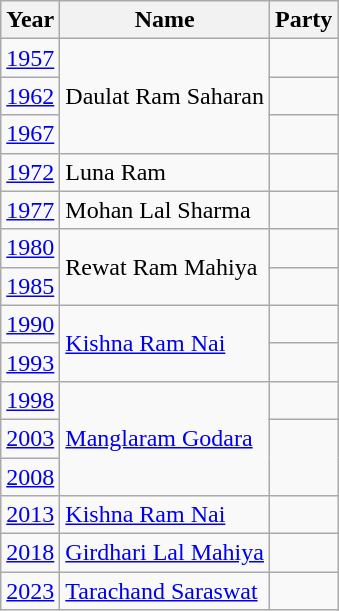<table class="wikitable sortable">
<tr>
<th>Year</th>
<th>Name</th>
<th colspan=2>Party</th>
</tr>
<tr>
<td><a href='#'>1957</a></td>
<td rowspan=3>Daulat Ram Saharan</td>
<td></td>
</tr>
<tr>
<td><a href='#'>1962</a></td>
</tr>
<tr>
<td><a href='#'>1967</a></td>
<td></td>
</tr>
<tr>
<td><a href='#'>1972</a></td>
<td>Luna Ram</td>
<td></td>
</tr>
<tr>
<td><a href='#'>1977</a></td>
<td>Mohan Lal Sharma</td>
<td></td>
</tr>
<tr>
<td><a href='#'>1980</a></td>
<td rowspan=2>Rewat Ram Mahiya</td>
<td></td>
</tr>
<tr>
<td><a href='#'>1985</a></td>
</tr>
<tr>
<td><a href='#'>1990</a></td>
<td rowspan=2><a href='#'>Kishna Ram Nai</a></td>
<td></td>
</tr>
<tr>
<td><a href='#'>1993</a></td>
</tr>
<tr>
<td><a href='#'>1998</a></td>
<td rowspan=3><a href='#'>Manglaram Godara</a></td>
<td></td>
</tr>
<tr>
<td><a href='#'>2003</a></td>
</tr>
<tr>
<td><a href='#'>2008</a></td>
</tr>
<tr>
<td><a href='#'>2013</a></td>
<td><a href='#'>Kishna Ram Nai</a></td>
<td></td>
</tr>
<tr>
<td><a href='#'>2018</a></td>
<td><a href='#'>Girdhari Lal Mahiya</a></td>
<td></td>
</tr>
<tr>
<td><a href='#'>2023</a></td>
<td><a href='#'>Tarachand Saraswat</a></td>
<td></td>
</tr>
</table>
